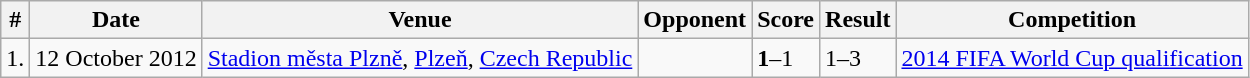<table class="wikitable">
<tr>
<th>#</th>
<th>Date</th>
<th>Venue</th>
<th>Opponent</th>
<th>Score</th>
<th>Result</th>
<th>Competition</th>
</tr>
<tr>
<td>1.</td>
<td>12 October 2012</td>
<td><a href='#'>Stadion města Plzně</a>, <a href='#'>Plzeň</a>, <a href='#'>Czech Republic</a></td>
<td></td>
<td><strong>1</strong>–1</td>
<td>1–3</td>
<td><a href='#'>2014 FIFA World Cup qualification</a></td>
</tr>
</table>
